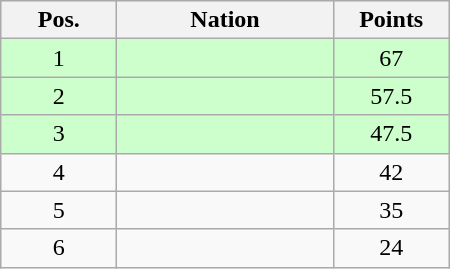<table class="wikitable gauche" cellspacing="1" style="width:300px;">
<tr style="background:#efefef; text-align:center;">
<th style="width:70px;">Pos.</th>
<th>Nation</th>
<th style="width:70px;">Points</th>
</tr>
<tr style="vertical-align:top; text-align:center; background:#ccffcc;">
<td>1</td>
<td style="text-align:left;"></td>
<td>67</td>
</tr>
<tr style="vertical-align:top; text-align:center; background:#ccffcc;">
<td>2</td>
<td style="text-align:left;"></td>
<td>57.5</td>
</tr>
<tr style="vertical-align:top; text-align:center; background:#ccffcc;">
<td>3</td>
<td style="text-align:left;"></td>
<td>47.5</td>
</tr>
<tr style="vertical-align:top; text-align:center;">
<td>4</td>
<td style="text-align:left;"></td>
<td>42</td>
</tr>
<tr style="vertical-align:top; text-align:center;">
<td>5</td>
<td style="text-align:left;"></td>
<td>35</td>
</tr>
<tr style="vertical-align:top; text-align:center;">
<td>6</td>
<td style="text-align:left;"></td>
<td>24</td>
</tr>
</table>
